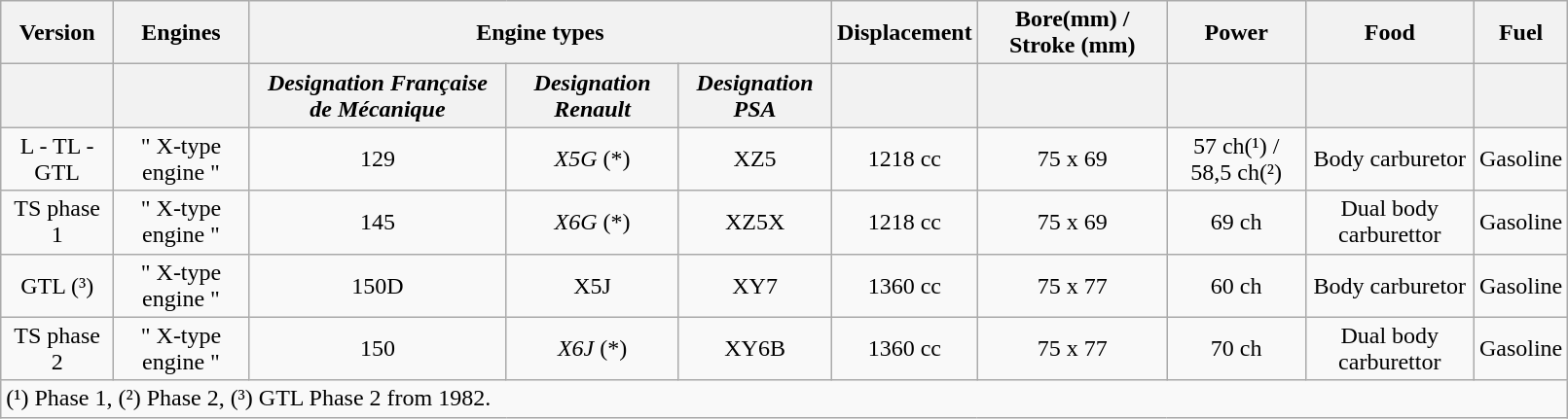<table class="wikitable" width=85%>
<tr>
<th>Version</th>
<th>Engines</th>
<th colspan="3">Engine types</th>
<th>Displacement</th>
<th>Bore(mm) / Stroke (mm)</th>
<th>Power</th>
<th>Food</th>
<th>Fuel</th>
</tr>
<tr>
<th></th>
<th></th>
<th><em>Designation Française de Mécanique</em></th>
<th><em>Designation Renault</em></th>
<th><em>Designation PSA</em></th>
<th></th>
<th></th>
<th></th>
<th></th>
<th></th>
</tr>
<tr>
<td align="center">L - TL - GTL</td>
<td align="center">" X-type engine "</td>
<td align="center">129</td>
<td align="center"><em>X5G</em> (*)</td>
<td align="center">XZ5</td>
<td align="center">1218 cc</td>
<td align="center">75 x 69</td>
<td align="center">57 ch(¹) / 58,5 ch(²)</td>
<td align="center">Body carburetor</td>
<td align="center">Gasoline</td>
</tr>
<tr>
<td align="center">TS phase 1</td>
<td align="center">" X-type engine "</td>
<td align="center">145</td>
<td align="center"><em>X6G</em> (*)</td>
<td align="center">XZ5X</td>
<td align="center">1218 cc</td>
<td align="center">75 x 69</td>
<td align="center">69 ch</td>
<td align="center">Dual body carburettor</td>
<td align="center">Gasoline</td>
</tr>
<tr>
<td align="center">GTL (³)</td>
<td align="center">" X-type engine "</td>
<td align="center">150D</td>
<td align="center">X5J</td>
<td align="center">XY7</td>
<td align="center">1360 cc</td>
<td align="center">75 x 77</td>
<td align="center">60 ch</td>
<td align="center">Body carburetor</td>
<td align="center">Gasoline</td>
</tr>
<tr>
<td align="center">TS phase 2</td>
<td align="center">" X-type engine "</td>
<td align="center">150</td>
<td align="center"><em>X6J</em> (*)</td>
<td align="center">XY6B</td>
<td align="center">1360 cc</td>
<td align="center">75 x 77</td>
<td align="center">70 ch</td>
<td align="center">Dual body carburettor</td>
<td align="center">Gasoline</td>
</tr>
<tr>
<td colspan=10>(¹) Phase 1, (²) Phase 2, (³) GTL Phase 2 from 1982.</td>
</tr>
</table>
